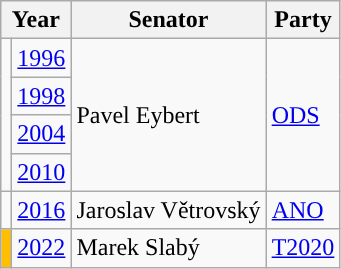<table class="wikitable">
<tr>
<th colspan="2">Year</th>
<th>Senator</th>
<th>Party</th>
</tr>
<tr>
<td rowspan="4" style="background-color:"></td>
<td><a href='#'>1996</a></td>
<td rowspan="4">Pavel Eybert</td>
<td rowspan="4"><a href='#'>ODS</a></td>
</tr>
<tr>
<td><a href='#'>1998</a></td>
</tr>
<tr>
<td><a href='#'>2004</a></td>
</tr>
<tr>
<td><a href='#'>2010</a></td>
</tr>
<tr>
<td style="background-color:"></td>
<td><a href='#'>2016</a></td>
<td>Jaroslav Větrovský</td>
<td><a href='#'>ANO</a></td>
</tr>
<tr>
<td style="background-color:#ffbf00;"></td>
<td><a href='#'>2022</a></td>
<td>Marek Slabý</td>
<td><a href='#'>T2020</a></td>
</tr>
</table>
